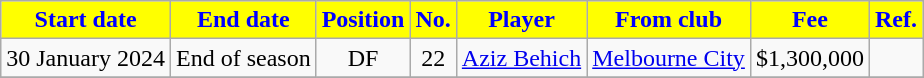<table class="wikitable sortable">
<tr>
<th style="background:yellow; color:blue;"><strong>Start date</strong></th>
<th style="background:yellow; color:blue;"><strong>End date</strong></th>
<th style="background:yellow; color:blue;"><strong>Position</strong></th>
<th style="background:yellow; color:blue;"><strong>No.</strong></th>
<th style="background:yellow; color:blue;"><strong>Player</strong></th>
<th style="background:yellow; color:blue;"><strong>From club</strong></th>
<th style="background:yellow; color:blue;"><strong>Fee</strong></th>
<th style="background:yellow; color:blue;"><strong>Ref.</strong></th>
</tr>
<tr>
<td>30 January 2024</td>
<td>End of season</td>
<td style="text-align:center;">DF</td>
<td style="text-align:center;">22</td>
<td style="text-align:left;"> <a href='#'>Aziz Behich</a></td>
<td style="text-align:left;"> <a href='#'>Melbourne City</a></td>
<td>$1,300,000</td>
<td></td>
</tr>
<tr>
</tr>
</table>
